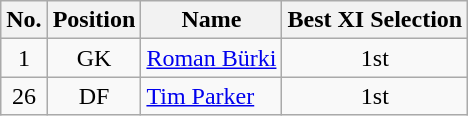<table class=wikitable style="text-align:center">
<tr>
<th scope="col">No.</th>
<th scope="col">Position</th>
<th scope="col">Name</th>
<th scope="col">Best XI Selection</th>
</tr>
<tr>
<td>1</td>
<td>GK</td>
<td align=left> <a href='#'>Roman Bürki</a></td>
<td>1st</td>
</tr>
<tr>
<td>26</td>
<td>DF</td>
<td align=left> <a href='#'>Tim Parker</a></td>
<td>1st</td>
</tr>
</table>
